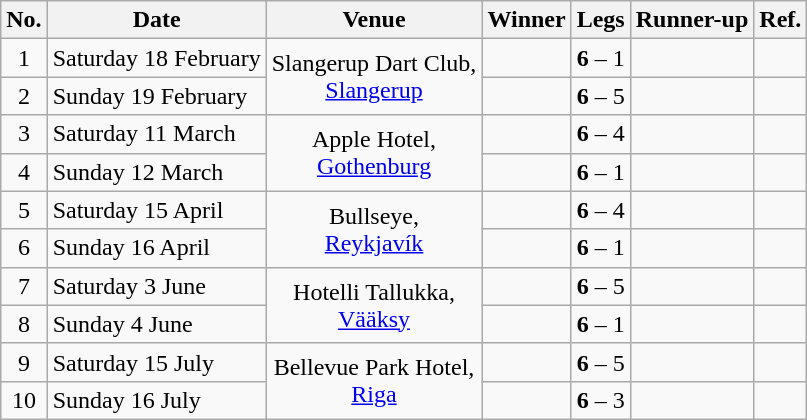<table class="wikitable">
<tr>
<th>No.</th>
<th>Date</th>
<th>Venue</th>
<th>Winner</th>
<th>Legs</th>
<th>Runner-up</th>
<th>Ref.</th>
</tr>
<tr>
<td align=center>1</td>
<td align=left>Saturday 18 February</td>
<td align="center" rowspan="2">Slangerup Dart Club,<br> <a href='#'>Slangerup</a></td>
<td align="right"></td>
<td align="center"><strong>6</strong> – 1</td>
<td></td>
<td align="center"></td>
</tr>
<tr>
<td align=center>2</td>
<td align=left>Sunday 19 February</td>
<td align="right"></td>
<td align="center"><strong>6</strong> – 5</td>
<td></td>
<td align="center"></td>
</tr>
<tr>
<td align=center>3</td>
<td align=left>Saturday 11 March</td>
<td align="center" rowspan="2">Apple Hotel,<br> <a href='#'>Gothenburg</a></td>
<td align="right"></td>
<td align="center"><strong>6</strong> – 4</td>
<td></td>
<td align="center"></td>
</tr>
<tr>
<td align=center>4</td>
<td align=left>Sunday 12 March</td>
<td align="right"></td>
<td align="center"><strong>6</strong> – 1</td>
<td></td>
<td align="center"></td>
</tr>
<tr>
<td align=center>5</td>
<td align=left>Saturday 15 April</td>
<td align="center" rowspan="2">Bullseye,<br> <a href='#'>Reykjavík</a></td>
<td align="right"></td>
<td align="center"><strong>6</strong> – 4</td>
<td></td>
<td align="center"></td>
</tr>
<tr>
<td align=center>6</td>
<td align=left>Sunday 16 April</td>
<td align="right"></td>
<td align="center"><strong>6</strong> – 1</td>
<td></td>
<td align="center"></td>
</tr>
<tr>
<td align=center>7</td>
<td align=left>Saturday 3 June</td>
<td align="center" rowspan="2">Hotelli Tallukka,<br> <a href='#'>Vääksy</a></td>
<td align="right"></td>
<td align="center"><strong>6</strong> – 5</td>
<td></td>
<td align="center"></td>
</tr>
<tr>
<td align=center>8</td>
<td align=left>Sunday 4 June</td>
<td align="right"></td>
<td align="center"><strong>6</strong> – 1</td>
<td></td>
<td align="center"></td>
</tr>
<tr>
<td align=center>9</td>
<td align=left>Saturday 15 July</td>
<td align="center" rowspan="2">Bellevue Park Hotel,<br> <a href='#'>Riga</a></td>
<td align="right"></td>
<td align="center"><strong>6</strong> – 5</td>
<td></td>
<td align="center"></td>
</tr>
<tr>
<td align=center>10</td>
<td align=left>Sunday 16 July</td>
<td align="right"></td>
<td align="center"><strong>6</strong> – 3</td>
<td></td>
<td align="center"></td>
</tr>
</table>
